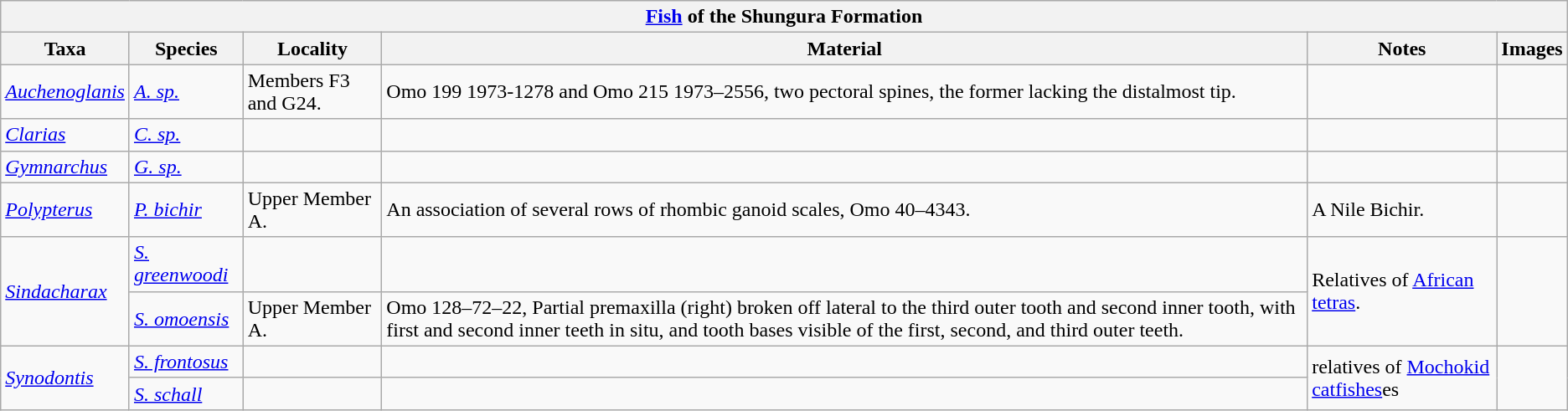<table class="wikitable" align="center">
<tr>
<th colspan="7" align="center"><strong><a href='#'>Fish</a></strong> of the Shungura Formation</th>
</tr>
<tr>
<th>Taxa</th>
<th>Species</th>
<th>Locality</th>
<th>Material</th>
<th>Notes</th>
<th>Images</th>
</tr>
<tr>
<td><em><a href='#'>Auchenoglanis</a></em></td>
<td><em><a href='#'>A. sp.</a></em></td>
<td>Members F3 and G24.</td>
<td>Omo 199 1973-1278 and Omo 215 1973–2556, two pectoral spines, the former lacking the distalmost tip.</td>
<td></td>
<td></td>
</tr>
<tr>
<td><em><a href='#'>Clarias</a></em></td>
<td><em><a href='#'>C. sp.</a></em></td>
<td></td>
<td></td>
<td></td>
<td></td>
</tr>
<tr>
<td><em><a href='#'>Gymnarchus</a></em></td>
<td><em><a href='#'>G. sp.</a></em></td>
<td></td>
<td></td>
<td></td>
<td></td>
</tr>
<tr>
<td><em><a href='#'>Polypterus</a></em></td>
<td><em><a href='#'>P. bichir</a></em></td>
<td>Upper Member A.</td>
<td>An association of several rows of rhombic ganoid scales, Omo 40–4343.</td>
<td>A Nile Bichir.</td>
<td></td>
</tr>
<tr>
<td rowspan = "2"><em><a href='#'>Sindacharax</a></em></td>
<td><em><a href='#'>S. greenwoodi</a></em></td>
<td></td>
<td></td>
<td rowspan = "2">Relatives of <a href='#'>African tetras</a>.</td>
<td rowspan = "2"></td>
</tr>
<tr>
<td><em><a href='#'>S. omoensis</a></em></td>
<td>Upper Member A.</td>
<td>Omo 128–72–22, Partial premaxilla (right) broken off lateral to the third outer tooth and second inner tooth, with first and second inner teeth in situ, and tooth bases visible of the first, second, and third outer teeth.</td>
</tr>
<tr>
<td rowspan = "2"><em><a href='#'>Synodontis</a></em></td>
<td><em><a href='#'>S. frontosus</a></em></td>
<td></td>
<td></td>
<td rowspan = "2">relatives of <a href='#'>Mochokid catfishes</a>es</td>
<td rowspan = "2"></td>
</tr>
<tr>
<td><em><a href='#'>S. schall</a></em></td>
<td></td>
<td></td>
</tr>
</table>
